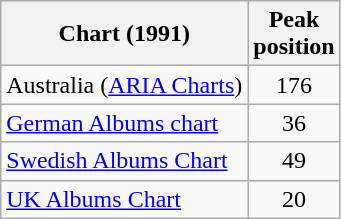<table class="wikitable sortable">
<tr>
<th>Chart (1991)</th>
<th>Peak<br>position</th>
</tr>
<tr>
<td>Australia (<a href='#'>ARIA Charts</a>)</td>
<td style="text-align:center;">176</td>
</tr>
<tr>
<td><a href='#'>German Albums chart</a></td>
<td style="text-align:center;">36</td>
</tr>
<tr>
<td><a href='#'>Swedish Albums Chart</a></td>
<td style="text-align:center;">49</td>
</tr>
<tr>
<td><a href='#'>UK Albums Chart</a></td>
<td style="text-align:center;">20</td>
</tr>
</table>
